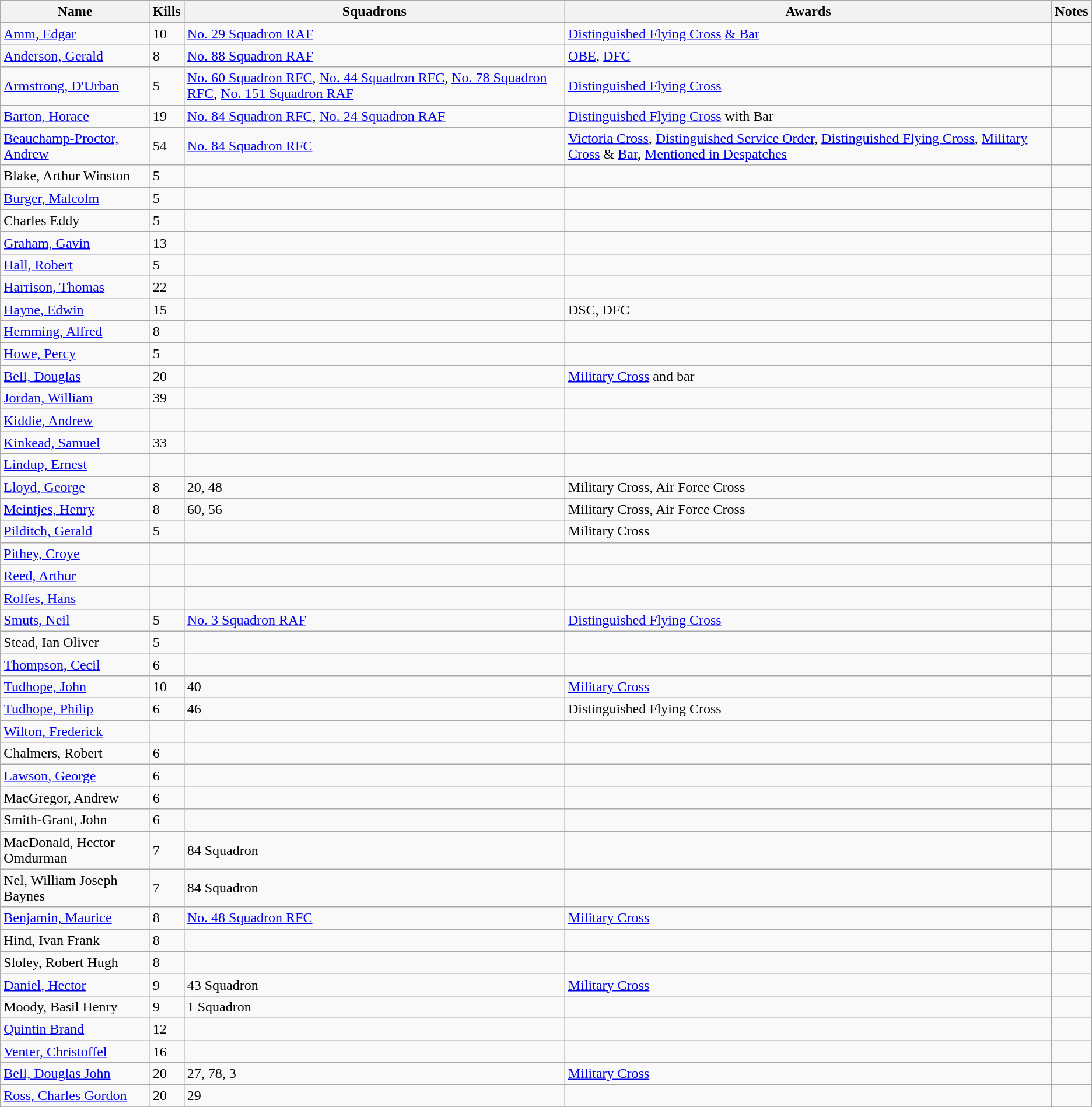<table class="wikitable sortable">
<tr>
<th>Name</th>
<th data-sort-type="number">Kills</th>
<th>Squadrons</th>
<th>Awards</th>
<th>Notes</th>
</tr>
<tr>
<td><a href='#'>Amm, Edgar</a></td>
<td>10</td>
<td><a href='#'>No. 29 Squadron RAF</a></td>
<td><a href='#'>Distinguished Flying Cross</a> <a href='#'>& Bar</a></td>
<td></td>
</tr>
<tr>
<td><a href='#'>Anderson, Gerald</a></td>
<td>8</td>
<td><a href='#'>No. 88 Squadron RAF</a></td>
<td><a href='#'>OBE</a>, <a href='#'>DFC</a></td>
<td></td>
</tr>
<tr>
<td><a href='#'>Armstrong, D'Urban</a></td>
<td>5</td>
<td><a href='#'>No. 60 Squadron RFC</a>, <a href='#'>No. 44 Squadron RFC</a>, <a href='#'>No. 78 Squadron RFC</a>, <a href='#'>No. 151 Squadron RAF</a></td>
<td><a href='#'>Distinguished Flying Cross</a></td>
<td></td>
</tr>
<tr>
<td><a href='#'>Barton, Horace</a></td>
<td>19</td>
<td><a href='#'>No. 84 Squadron RFC</a>, <a href='#'>No. 24 Squadron RAF</a></td>
<td><a href='#'>Distinguished Flying Cross</a> with Bar</td>
<td></td>
</tr>
<tr>
<td><a href='#'>Beauchamp-Proctor, Andrew</a></td>
<td>54</td>
<td><a href='#'>No. 84 Squadron RFC</a></td>
<td><a href='#'>Victoria Cross</a>, <a href='#'>Distinguished Service Order</a>, <a href='#'>Distinguished Flying Cross</a>, <a href='#'>Military Cross</a> & <a href='#'>Bar</a>, <a href='#'>Mentioned in Despatches</a></td>
<td></td>
</tr>
<tr>
<td>Blake, Arthur Winston</td>
<td>5</td>
<td></td>
<td></td>
<td></td>
</tr>
<tr>
<td><a href='#'>Burger, Malcolm</a></td>
<td>5</td>
<td></td>
<td></td>
<td></td>
</tr>
<tr>
<td>Charles Eddy</td>
<td>5</td>
<td></td>
<td></td>
<td></td>
</tr>
<tr>
<td><a href='#'>Graham, Gavin</a></td>
<td>13</td>
<td></td>
<td></td>
<td></td>
</tr>
<tr>
<td><a href='#'>Hall, Robert</a></td>
<td>5</td>
<td></td>
<td></td>
<td></td>
</tr>
<tr>
<td><a href='#'>Harrison, Thomas</a></td>
<td>22</td>
<td></td>
<td></td>
<td></td>
</tr>
<tr>
<td><a href='#'>Hayne, Edwin</a></td>
<td>15</td>
<td></td>
<td>DSC, DFC</td>
<td></td>
</tr>
<tr>
<td><a href='#'>Hemming, Alfred</a></td>
<td>8</td>
<td></td>
<td></td>
<td></td>
</tr>
<tr>
<td><a href='#'>Howe, Percy</a></td>
<td>5</td>
<td></td>
<td></td>
<td></td>
</tr>
<tr>
<td><a href='#'>Bell, Douglas</a></td>
<td>20</td>
<td></td>
<td><a href='#'>Military Cross</a> and bar</td>
<td></td>
</tr>
<tr>
<td><a href='#'>Jordan, William</a></td>
<td>39</td>
<td></td>
<td></td>
<td></td>
</tr>
<tr>
<td><a href='#'>Kiddie, Andrew</a></td>
<td></td>
<td></td>
<td></td>
<td></td>
</tr>
<tr>
<td><a href='#'>Kinkead, Samuel</a></td>
<td>33</td>
<td></td>
<td></td>
<td></td>
</tr>
<tr>
<td><a href='#'>Lindup, Ernest</a></td>
<td></td>
<td></td>
<td></td>
<td></td>
</tr>
<tr>
<td><a href='#'>Lloyd, George</a></td>
<td>8</td>
<td>20, 48</td>
<td>Military Cross, Air Force Cross</td>
<td></td>
</tr>
<tr>
<td><a href='#'>Meintjes, Henry</a></td>
<td>8</td>
<td>60, 56</td>
<td>Military Cross, Air Force Cross</td>
<td></td>
</tr>
<tr>
<td><a href='#'>Pilditch, Gerald</a></td>
<td>5</td>
<td></td>
<td>Military Cross</td>
<td></td>
</tr>
<tr>
<td><a href='#'>Pithey, Croye</a></td>
<td></td>
<td></td>
<td></td>
<td></td>
</tr>
<tr>
<td><a href='#'>Reed, Arthur</a></td>
<td></td>
<td></td>
<td></td>
<td></td>
</tr>
<tr>
<td><a href='#'>Rolfes, Hans</a></td>
<td></td>
<td></td>
<td></td>
<td></td>
</tr>
<tr>
<td><a href='#'>Smuts, Neil</a></td>
<td>5</td>
<td><a href='#'>No. 3 Squadron RAF</a></td>
<td><a href='#'>Distinguished Flying Cross</a></td>
<td></td>
</tr>
<tr>
<td>Stead, Ian Oliver</td>
<td>5</td>
<td></td>
<td></td>
<td></td>
</tr>
<tr>
<td><a href='#'>Thompson, Cecil</a></td>
<td>6</td>
<td></td>
<td></td>
<td></td>
</tr>
<tr>
<td><a href='#'>Tudhope, John</a></td>
<td>10</td>
<td>40</td>
<td><a href='#'>Military Cross</a></td>
<td></td>
</tr>
<tr>
<td><a href='#'>Tudhope, Philip</a></td>
<td>6</td>
<td>46</td>
<td>Distinguished Flying Cross</td>
<td></td>
</tr>
<tr>
<td><a href='#'>Wilton, Frederick</a></td>
<td></td>
<td></td>
<td></td>
<td></td>
</tr>
<tr>
<td>Chalmers, Robert</td>
<td>6</td>
<td></td>
<td></td>
<td></td>
</tr>
<tr>
<td><a href='#'>Lawson, George</a></td>
<td>6</td>
<td></td>
<td></td>
<td></td>
</tr>
<tr>
<td>MacGregor, Andrew</td>
<td>6</td>
<td></td>
<td></td>
<td></td>
</tr>
<tr>
<td>Smith-Grant, John</td>
<td>6</td>
<td></td>
<td></td>
<td></td>
</tr>
<tr>
<td>MacDonald, Hector Omdurman</td>
<td>7</td>
<td>84 Squadron</td>
<td></td>
<td></td>
</tr>
<tr>
<td>Nel, William Joseph Baynes</td>
<td>7</td>
<td>84 Squadron</td>
<td></td>
<td></td>
</tr>
<tr>
<td><a href='#'>Benjamin, Maurice</a></td>
<td>8</td>
<td><a href='#'>No. 48 Squadron RFC</a></td>
<td><a href='#'>Military Cross</a></td>
<td></td>
</tr>
<tr>
<td>Hind, Ivan Frank</td>
<td>8</td>
<td></td>
<td></td>
<td></td>
</tr>
<tr>
<td>Sloley, Robert Hugh</td>
<td>8</td>
<td></td>
<td></td>
<td></td>
</tr>
<tr>
<td><a href='#'>Daniel, Hector</a></td>
<td>9</td>
<td>43 Squadron</td>
<td><a href='#'>Military Cross</a></td>
<td></td>
</tr>
<tr>
<td>Moody, Basil Henry</td>
<td>9</td>
<td>1 Squadron</td>
<td></td>
<td></td>
</tr>
<tr>
<td><a href='#'>Quintin Brand</a></td>
<td>12</td>
<td></td>
<td></td>
<td></td>
</tr>
<tr>
<td><a href='#'>Venter, Christoffel</a></td>
<td>16</td>
<td></td>
<td></td>
<td></td>
</tr>
<tr>
<td><a href='#'>Bell, Douglas John</a></td>
<td>20</td>
<td>27, 78, 3</td>
<td><a href='#'>Military Cross</a></td>
<td></td>
</tr>
<tr>
<td><a href='#'>Ross, Charles Gordon</a></td>
<td>20</td>
<td>29</td>
<td></td>
<td></td>
</tr>
<tr>
</tr>
</table>
